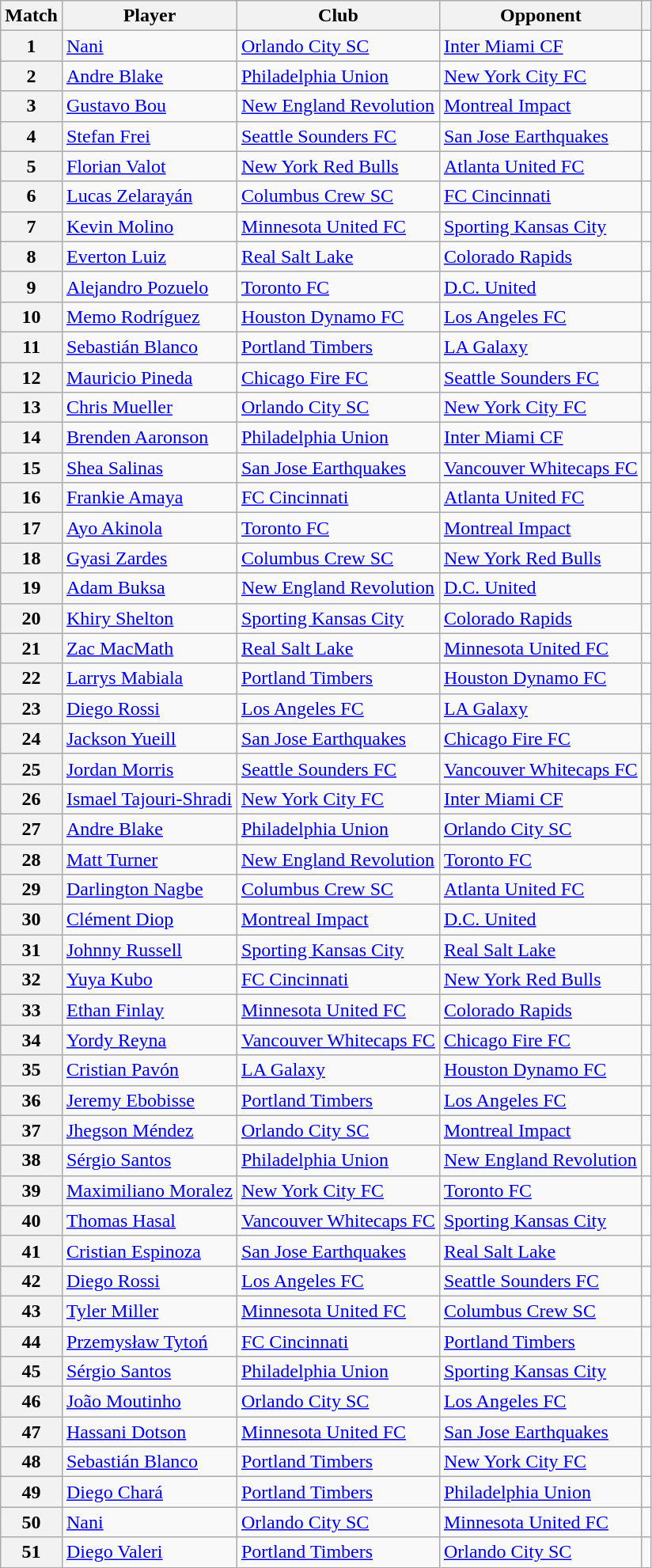<table class="wikitable collapsible collapsed sortable">
<tr>
<th>Match</th>
<th>Player</th>
<th>Club</th>
<th>Opponent</th>
<th></th>
</tr>
<tr>
<th>1</th>
<td> <a href='#'>Nani</a></td>
<td><a href='#'>Orlando City SC</a></td>
<td><a href='#'>Inter Miami CF</a></td>
<td></td>
</tr>
<tr>
<th>2</th>
<td> <a href='#'>Andre Blake</a></td>
<td><a href='#'>Philadelphia Union</a></td>
<td><a href='#'>New York City FC</a></td>
<td></td>
</tr>
<tr>
<th>3</th>
<td> <a href='#'>Gustavo Bou</a></td>
<td><a href='#'>New England Revolution</a></td>
<td><a href='#'>Montreal Impact</a></td>
<td></td>
</tr>
<tr>
<th>4</th>
<td> <a href='#'>Stefan Frei</a></td>
<td><a href='#'>Seattle Sounders FC</a></td>
<td><a href='#'>San Jose Earthquakes</a></td>
<td></td>
</tr>
<tr>
<th>5</th>
<td> <a href='#'>Florian Valot</a></td>
<td><a href='#'>New York Red Bulls</a></td>
<td><a href='#'>Atlanta United FC</a></td>
<td></td>
</tr>
<tr>
<th>6</th>
<td> <a href='#'>Lucas Zelarayán</a></td>
<td><a href='#'>Columbus Crew SC</a></td>
<td><a href='#'>FC Cincinnati</a></td>
<td></td>
</tr>
<tr>
<th>7</th>
<td> <a href='#'>Kevin Molino</a></td>
<td><a href='#'>Minnesota United FC</a></td>
<td><a href='#'>Sporting Kansas City</a></td>
<td></td>
</tr>
<tr>
<th>8</th>
<td> <a href='#'>Everton Luiz</a></td>
<td><a href='#'>Real Salt Lake</a></td>
<td><a href='#'>Colorado Rapids</a></td>
<td></td>
</tr>
<tr>
<th>9</th>
<td> <a href='#'>Alejandro Pozuelo</a></td>
<td><a href='#'>Toronto FC</a></td>
<td><a href='#'>D.C. United</a></td>
<td></td>
</tr>
<tr>
<th>10</th>
<td> <a href='#'>Memo Rodríguez</a></td>
<td><a href='#'>Houston Dynamo FC</a></td>
<td><a href='#'>Los Angeles FC</a></td>
<td></td>
</tr>
<tr>
<th>11</th>
<td> <a href='#'>Sebastián Blanco</a></td>
<td><a href='#'>Portland Timbers</a></td>
<td><a href='#'>LA Galaxy</a></td>
<td></td>
</tr>
<tr>
<th>12</th>
<td> <a href='#'>Mauricio Pineda</a></td>
<td><a href='#'>Chicago Fire FC</a></td>
<td><a href='#'>Seattle Sounders FC</a></td>
<td></td>
</tr>
<tr>
<th>13</th>
<td> <a href='#'>Chris Mueller</a></td>
<td><a href='#'>Orlando City SC</a></td>
<td><a href='#'>New York City FC</a></td>
<td></td>
</tr>
<tr>
<th>14</th>
<td> <a href='#'>Brenden Aaronson</a></td>
<td><a href='#'>Philadelphia Union</a></td>
<td><a href='#'>Inter Miami CF</a></td>
<td></td>
</tr>
<tr>
<th>15</th>
<td> <a href='#'>Shea Salinas</a></td>
<td><a href='#'>San Jose Earthquakes</a></td>
<td><a href='#'>Vancouver Whitecaps FC</a></td>
<td></td>
</tr>
<tr>
<th>16</th>
<td> <a href='#'>Frankie Amaya</a></td>
<td><a href='#'>FC Cincinnati</a></td>
<td><a href='#'>Atlanta United FC</a></td>
<td></td>
</tr>
<tr>
<th>17</th>
<td> <a href='#'>Ayo Akinola</a></td>
<td><a href='#'>Toronto FC</a></td>
<td><a href='#'>Montreal Impact</a></td>
<td></td>
</tr>
<tr>
<th>18</th>
<td> <a href='#'>Gyasi Zardes</a></td>
<td><a href='#'>Columbus Crew SC</a></td>
<td><a href='#'>New York Red Bulls</a></td>
<td></td>
</tr>
<tr>
<th>19</th>
<td> <a href='#'>Adam Buksa</a></td>
<td><a href='#'>New England Revolution</a></td>
<td><a href='#'>D.C. United</a></td>
<td></td>
</tr>
<tr>
<th>20</th>
<td> <a href='#'>Khiry Shelton</a></td>
<td><a href='#'>Sporting Kansas City</a></td>
<td><a href='#'>Colorado Rapids</a></td>
<td></td>
</tr>
<tr>
<th>21</th>
<td> <a href='#'>Zac MacMath</a></td>
<td><a href='#'>Real Salt Lake</a></td>
<td><a href='#'>Minnesota United FC</a></td>
<td></td>
</tr>
<tr>
<th>22</th>
<td> <a href='#'>Larrys Mabiala</a></td>
<td><a href='#'>Portland Timbers</a></td>
<td><a href='#'>Houston Dynamo FC</a></td>
<td></td>
</tr>
<tr>
<th>23</th>
<td> <a href='#'>Diego Rossi</a></td>
<td><a href='#'>Los Angeles FC</a></td>
<td><a href='#'>LA Galaxy</a></td>
<td></td>
</tr>
<tr>
<th>24</th>
<td> <a href='#'>Jackson Yueill</a></td>
<td><a href='#'>San Jose Earthquakes</a></td>
<td><a href='#'>Chicago Fire FC</a></td>
<td></td>
</tr>
<tr>
<th>25</th>
<td> <a href='#'>Jordan Morris</a></td>
<td><a href='#'>Seattle Sounders FC</a></td>
<td><a href='#'>Vancouver Whitecaps FC</a></td>
<td></td>
</tr>
<tr>
<th>26</th>
<td> <a href='#'>Ismael Tajouri-Shradi</a></td>
<td><a href='#'>New York City FC</a></td>
<td><a href='#'>Inter Miami CF</a></td>
<td></td>
</tr>
<tr>
<th>27</th>
<td> <a href='#'>Andre Blake</a></td>
<td><a href='#'>Philadelphia Union</a></td>
<td><a href='#'>Orlando City SC</a></td>
<td></td>
</tr>
<tr>
<th>28</th>
<td> <a href='#'>Matt Turner</a></td>
<td><a href='#'>New England Revolution</a></td>
<td><a href='#'>Toronto FC</a></td>
<td></td>
</tr>
<tr>
<th>29</th>
<td> <a href='#'>Darlington Nagbe</a></td>
<td><a href='#'>Columbus Crew SC</a></td>
<td><a href='#'>Atlanta United FC</a></td>
<td></td>
</tr>
<tr>
<th>30</th>
<td> <a href='#'>Clément Diop</a></td>
<td><a href='#'>Montreal Impact</a></td>
<td><a href='#'>D.C. United</a></td>
<td></td>
</tr>
<tr>
<th>31</th>
<td> <a href='#'>Johnny Russell</a></td>
<td><a href='#'>Sporting Kansas City</a></td>
<td><a href='#'>Real Salt Lake</a></td>
<td></td>
</tr>
<tr>
<th>32</th>
<td> <a href='#'>Yuya Kubo</a></td>
<td><a href='#'>FC Cincinnati</a></td>
<td><a href='#'>New York Red Bulls</a></td>
<td></td>
</tr>
<tr>
<th>33</th>
<td> <a href='#'>Ethan Finlay</a></td>
<td><a href='#'>Minnesota United FC</a></td>
<td><a href='#'>Colorado Rapids</a></td>
<td></td>
</tr>
<tr>
<th>34</th>
<td> <a href='#'>Yordy Reyna</a></td>
<td><a href='#'>Vancouver Whitecaps FC</a></td>
<td><a href='#'>Chicago Fire FC</a></td>
<td></td>
</tr>
<tr>
<th>35</th>
<td> <a href='#'>Cristian Pavón</a></td>
<td><a href='#'>LA Galaxy</a></td>
<td><a href='#'>Houston Dynamo FC</a></td>
<td></td>
</tr>
<tr>
<th>36</th>
<td> <a href='#'>Jeremy Ebobisse</a></td>
<td><a href='#'>Portland Timbers</a></td>
<td><a href='#'>Los Angeles FC</a></td>
<td></td>
</tr>
<tr>
<th>37</th>
<td> <a href='#'>Jhegson Méndez</a></td>
<td><a href='#'>Orlando City SC</a></td>
<td><a href='#'>Montreal Impact</a></td>
<td></td>
</tr>
<tr>
<th>38</th>
<td> <a href='#'>Sérgio Santos</a></td>
<td><a href='#'>Philadelphia Union</a></td>
<td><a href='#'>New England Revolution</a></td>
<td></td>
</tr>
<tr>
<th>39</th>
<td> <a href='#'>Maximiliano Moralez</a></td>
<td><a href='#'>New York City FC</a></td>
<td><a href='#'>Toronto FC</a></td>
<td></td>
</tr>
<tr>
<th>40</th>
<td> <a href='#'>Thomas Hasal</a></td>
<td><a href='#'>Vancouver Whitecaps FC</a></td>
<td><a href='#'>Sporting Kansas City</a></td>
<td></td>
</tr>
<tr>
<th>41</th>
<td> <a href='#'>Cristian Espinoza</a></td>
<td><a href='#'>San Jose Earthquakes</a></td>
<td><a href='#'>Real Salt Lake</a></td>
<td></td>
</tr>
<tr>
<th>42</th>
<td> <a href='#'>Diego Rossi</a></td>
<td><a href='#'>Los Angeles FC</a></td>
<td><a href='#'>Seattle Sounders FC</a></td>
<td></td>
</tr>
<tr>
<th>43</th>
<td> <a href='#'>Tyler Miller</a></td>
<td><a href='#'>Minnesota United FC</a></td>
<td><a href='#'>Columbus Crew SC</a></td>
<td></td>
</tr>
<tr>
<th>44</th>
<td> <a href='#'>Przemysław Tytoń</a></td>
<td><a href='#'>FC Cincinnati</a></td>
<td><a href='#'>Portland Timbers</a></td>
<td></td>
</tr>
<tr>
<th>45</th>
<td> <a href='#'>Sérgio Santos</a></td>
<td><a href='#'>Philadelphia Union</a></td>
<td><a href='#'>Sporting Kansas City</a></td>
<td></td>
</tr>
<tr>
<th>46</th>
<td> <a href='#'>João Moutinho</a></td>
<td><a href='#'>Orlando City SC</a></td>
<td><a href='#'>Los Angeles FC</a></td>
<td></td>
</tr>
<tr>
<th>47</th>
<td> <a href='#'>Hassani Dotson</a></td>
<td><a href='#'>Minnesota United FC</a></td>
<td><a href='#'>San Jose Earthquakes</a></td>
<td></td>
</tr>
<tr>
<th>48</th>
<td> <a href='#'>Sebastián Blanco</a></td>
<td><a href='#'>Portland Timbers</a></td>
<td><a href='#'>New York City FC</a></td>
<td></td>
</tr>
<tr>
<th>49</th>
<td> <a href='#'>Diego Chará</a></td>
<td><a href='#'>Portland Timbers</a></td>
<td><a href='#'>Philadelphia Union</a></td>
<td></td>
</tr>
<tr>
<th>50</th>
<td> <a href='#'>Nani</a></td>
<td><a href='#'>Orlando City SC</a></td>
<td><a href='#'>Minnesota United FC</a></td>
<td></td>
</tr>
<tr>
<th>51</th>
<td> <a href='#'>Diego Valeri</a></td>
<td><a href='#'>Portland Timbers</a></td>
<td><a href='#'>Orlando City SC</a></td>
<td></td>
</tr>
</table>
